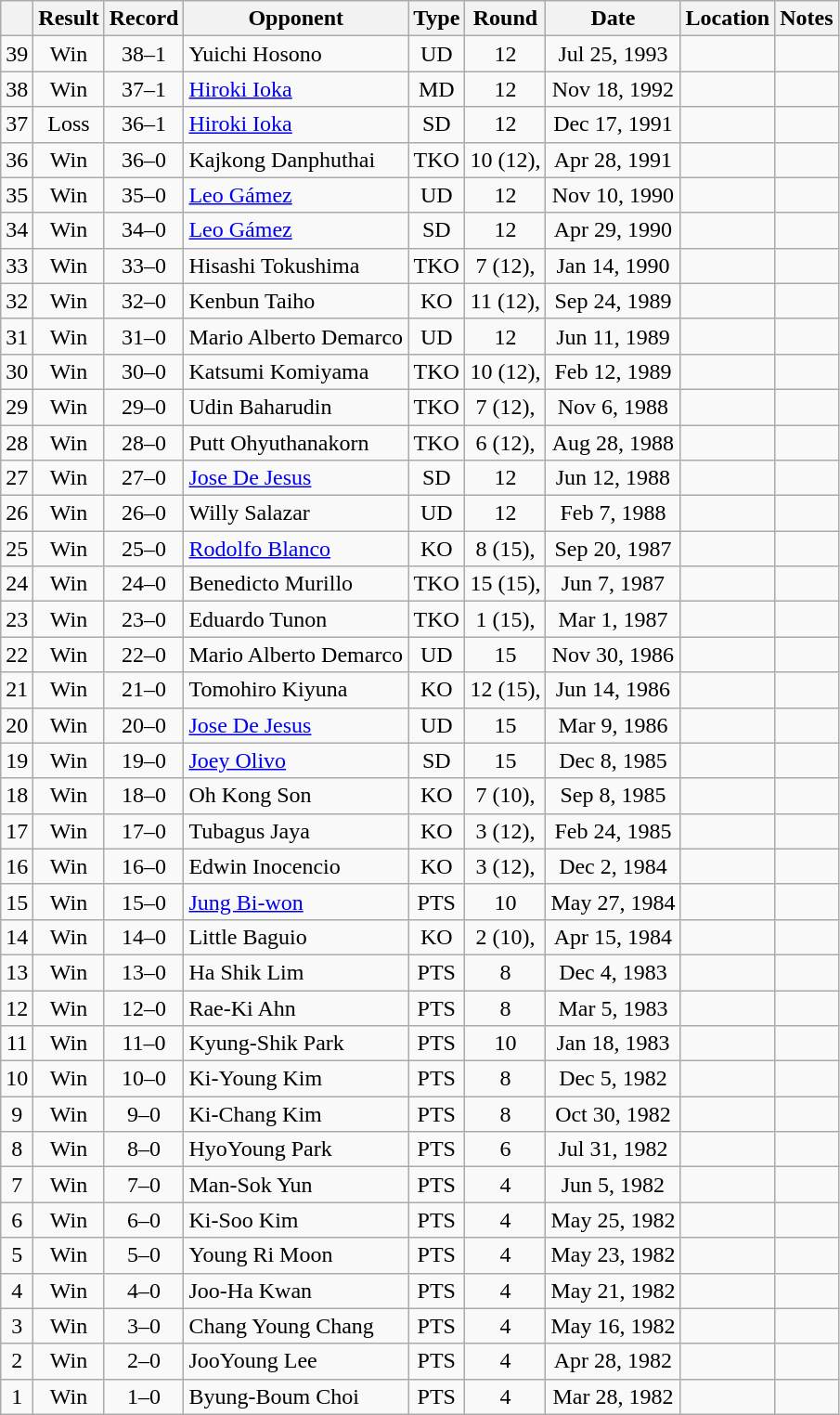<table class="wikitable" style="text-align:center">
<tr>
<th></th>
<th>Result</th>
<th>Record</th>
<th>Opponent</th>
<th>Type</th>
<th>Round</th>
<th>Date</th>
<th>Location</th>
<th>Notes</th>
</tr>
<tr>
<td>39</td>
<td>Win</td>
<td>38–1</td>
<td align=left>Yuichi Hosono</td>
<td>UD</td>
<td>12</td>
<td>Jul 25, 1993</td>
<td align=left></td>
<td align=left></td>
</tr>
<tr>
<td>38</td>
<td>Win</td>
<td>37–1</td>
<td align=left><a href='#'>Hiroki Ioka</a></td>
<td>MD</td>
<td>12</td>
<td>Nov 18, 1992</td>
<td align=left></td>
<td align=left></td>
</tr>
<tr>
<td>37</td>
<td>Loss</td>
<td>36–1</td>
<td align=left><a href='#'>Hiroki Ioka</a></td>
<td>SD</td>
<td>12</td>
<td>Dec 17, 1991</td>
<td align=left></td>
<td align=left></td>
</tr>
<tr>
<td>36</td>
<td>Win</td>
<td>36–0</td>
<td align=left>Kajkong Danphuthai</td>
<td>TKO</td>
<td>10 (12), </td>
<td>Apr 28, 1991</td>
<td align=left></td>
<td align=left></td>
</tr>
<tr>
<td>35</td>
<td>Win</td>
<td>35–0</td>
<td align=left><a href='#'>Leo Gámez</a></td>
<td>UD</td>
<td>12</td>
<td>Nov 10, 1990</td>
<td align=left></td>
<td align=left></td>
</tr>
<tr>
<td>34</td>
<td>Win</td>
<td>34–0</td>
<td align=left><a href='#'>Leo Gámez</a></td>
<td>SD</td>
<td>12</td>
<td>Apr 29, 1990</td>
<td align=left></td>
<td align=left></td>
</tr>
<tr>
<td>33</td>
<td>Win</td>
<td>33–0</td>
<td align=left>Hisashi Tokushima</td>
<td>TKO</td>
<td>7 (12), </td>
<td>Jan 14, 1990</td>
<td align=left></td>
<td align=left></td>
</tr>
<tr>
<td>32</td>
<td>Win</td>
<td>32–0</td>
<td align=left>Kenbun Taiho</td>
<td>KO</td>
<td>11 (12), </td>
<td>Sep 24, 1989</td>
<td align=left></td>
<td align=left></td>
</tr>
<tr>
<td>31</td>
<td>Win</td>
<td>31–0</td>
<td align=left>Mario Alberto Demarco</td>
<td>UD</td>
<td>12</td>
<td>Jun 11, 1989</td>
<td align=left></td>
<td align=left></td>
</tr>
<tr>
<td>30</td>
<td>Win</td>
<td>30–0</td>
<td align=left>Katsumi Komiyama</td>
<td>TKO</td>
<td>10 (12), </td>
<td>Feb 12, 1989</td>
<td align=left></td>
<td align=left></td>
</tr>
<tr>
<td>29</td>
<td>Win</td>
<td>29–0</td>
<td align=left>Udin Baharudin</td>
<td>TKO</td>
<td>7 (12), </td>
<td>Nov 6, 1988</td>
<td align=left></td>
<td align=left></td>
</tr>
<tr>
<td>28</td>
<td>Win</td>
<td>28–0</td>
<td align=left>Putt Ohyuthanakorn</td>
<td>TKO</td>
<td>6 (12), </td>
<td>Aug 28, 1988</td>
<td align=left></td>
<td align=left></td>
</tr>
<tr>
<td>27</td>
<td>Win</td>
<td>27–0</td>
<td align=left><a href='#'>Jose De Jesus</a></td>
<td>SD</td>
<td>12</td>
<td>Jun 12, 1988</td>
<td align=left></td>
<td align=left></td>
</tr>
<tr>
<td>26</td>
<td>Win</td>
<td>26–0</td>
<td align=left>Willy Salazar</td>
<td>UD</td>
<td>12</td>
<td>Feb 7, 1988</td>
<td align=left></td>
<td align=left></td>
</tr>
<tr>
<td>25</td>
<td>Win</td>
<td>25–0</td>
<td align=left><a href='#'>Rodolfo Blanco</a></td>
<td>KO</td>
<td>8 (15), </td>
<td>Sep 20, 1987</td>
<td align=left></td>
<td align=left></td>
</tr>
<tr>
<td>24</td>
<td>Win</td>
<td>24–0</td>
<td align=left>Benedicto Murillo</td>
<td>TKO</td>
<td>15 (15), </td>
<td>Jun 7, 1987</td>
<td align=left></td>
<td align=left></td>
</tr>
<tr>
<td>23</td>
<td>Win</td>
<td>23–0</td>
<td align=left>Eduardo Tunon</td>
<td>TKO</td>
<td>1 (15), </td>
<td>Mar 1, 1987</td>
<td align=left></td>
<td align=left></td>
</tr>
<tr>
<td>22</td>
<td>Win</td>
<td>22–0</td>
<td align=left>Mario Alberto Demarco</td>
<td>UD</td>
<td>15</td>
<td>Nov 30, 1986</td>
<td align=left></td>
<td align=left></td>
</tr>
<tr>
<td>21</td>
<td>Win</td>
<td>21–0</td>
<td align=left>Tomohiro Kiyuna</td>
<td>KO</td>
<td>12 (15), </td>
<td>Jun 14, 1986</td>
<td align=left></td>
<td align=left></td>
</tr>
<tr>
<td>20</td>
<td>Win</td>
<td>20–0</td>
<td align=left><a href='#'>Jose De Jesus</a></td>
<td>UD</td>
<td>15</td>
<td>Mar 9, 1986</td>
<td align=left></td>
<td align=left></td>
</tr>
<tr>
<td>19</td>
<td>Win</td>
<td>19–0</td>
<td align=left><a href='#'>Joey Olivo</a></td>
<td>SD</td>
<td>15</td>
<td>Dec 8, 1985</td>
<td align=left></td>
<td align=left></td>
</tr>
<tr>
<td>18</td>
<td>Win</td>
<td>18–0</td>
<td align=left>Oh Kong Son</td>
<td>KO</td>
<td>7 (10), </td>
<td>Sep 8, 1985</td>
<td align=left></td>
<td align=left></td>
</tr>
<tr>
<td>17</td>
<td>Win</td>
<td>17–0</td>
<td align=left>Tubagus Jaya</td>
<td>KO</td>
<td>3 (12), </td>
<td>Feb 24, 1985</td>
<td align=left></td>
<td align=left></td>
</tr>
<tr>
<td>16</td>
<td>Win</td>
<td>16–0</td>
<td align=left>Edwin Inocencio</td>
<td>KO</td>
<td>3 (12), </td>
<td>Dec 2, 1984</td>
<td align=left></td>
<td align=left></td>
</tr>
<tr>
<td>15</td>
<td>Win</td>
<td>15–0</td>
<td align=left><a href='#'>Jung Bi-won</a></td>
<td>PTS</td>
<td>10</td>
<td>May 27, 1984</td>
<td align=left></td>
<td align=left></td>
</tr>
<tr>
<td>14</td>
<td>Win</td>
<td>14–0</td>
<td align=left>Little Baguio</td>
<td>KO</td>
<td>2 (10), </td>
<td>Apr 15, 1984</td>
<td align=left></td>
<td align=left></td>
</tr>
<tr>
<td>13</td>
<td>Win</td>
<td>13–0</td>
<td align=left>Ha Shik Lim</td>
<td>PTS</td>
<td>8</td>
<td>Dec 4, 1983</td>
<td align=left></td>
<td align=left></td>
</tr>
<tr>
<td>12</td>
<td>Win</td>
<td>12–0</td>
<td align=left>Rae-Ki Ahn</td>
<td>PTS</td>
<td>8</td>
<td>Mar 5, 1983</td>
<td align=left></td>
<td align=left></td>
</tr>
<tr>
<td>11</td>
<td>Win</td>
<td>11–0</td>
<td align=left>Kyung-Shik Park</td>
<td>PTS</td>
<td>10</td>
<td>Jan 18, 1983</td>
<td align=left></td>
<td align=left></td>
</tr>
<tr>
<td>10</td>
<td>Win</td>
<td>10–0</td>
<td align=left>Ki-Young Kim</td>
<td>PTS</td>
<td>8</td>
<td>Dec 5, 1982</td>
<td align=left></td>
<td align=left></td>
</tr>
<tr>
<td>9</td>
<td>Win</td>
<td>9–0</td>
<td align=left>Ki-Chang Kim</td>
<td>PTS</td>
<td>8</td>
<td>Oct 30, 1982</td>
<td align=left></td>
<td align=left></td>
</tr>
<tr>
<td>8</td>
<td>Win</td>
<td>8–0</td>
<td align=left>HyoYoung Park</td>
<td>PTS</td>
<td>6</td>
<td>Jul 31, 1982</td>
<td align=left></td>
<td align=left></td>
</tr>
<tr>
<td>7</td>
<td>Win</td>
<td>7–0</td>
<td align=left>Man-Sok Yun</td>
<td>PTS</td>
<td>4</td>
<td>Jun 5, 1982</td>
<td align=left></td>
<td align=left></td>
</tr>
<tr>
<td>6</td>
<td>Win</td>
<td>6–0</td>
<td align=left>Ki-Soo Kim</td>
<td>PTS</td>
<td>4</td>
<td>May 25, 1982</td>
<td align=left></td>
<td align=left></td>
</tr>
<tr>
<td>5</td>
<td>Win</td>
<td>5–0</td>
<td align=left>Young Ri Moon</td>
<td>PTS</td>
<td>4</td>
<td>May 23, 1982</td>
<td align=left></td>
<td align=left></td>
</tr>
<tr>
<td>4</td>
<td>Win</td>
<td>4–0</td>
<td align=left>Joo-Ha Kwan</td>
<td>PTS</td>
<td>4</td>
<td>May 21, 1982</td>
<td align=left></td>
<td align=left></td>
</tr>
<tr>
<td>3</td>
<td>Win</td>
<td>3–0</td>
<td align=left>Chang Young Chang</td>
<td>PTS</td>
<td>4</td>
<td>May 16, 1982</td>
<td align=left></td>
<td align=left></td>
</tr>
<tr>
<td>2</td>
<td>Win</td>
<td>2–0</td>
<td align=left>JooYoung Lee</td>
<td>PTS</td>
<td>4</td>
<td>Apr 28, 1982</td>
<td align=left></td>
<td align=left></td>
</tr>
<tr>
<td>1</td>
<td>Win</td>
<td>1–0</td>
<td align=left>Byung-Boum Choi</td>
<td>PTS</td>
<td>4</td>
<td>Mar 28, 1982</td>
<td align=left></td>
<td align=left></td>
</tr>
</table>
